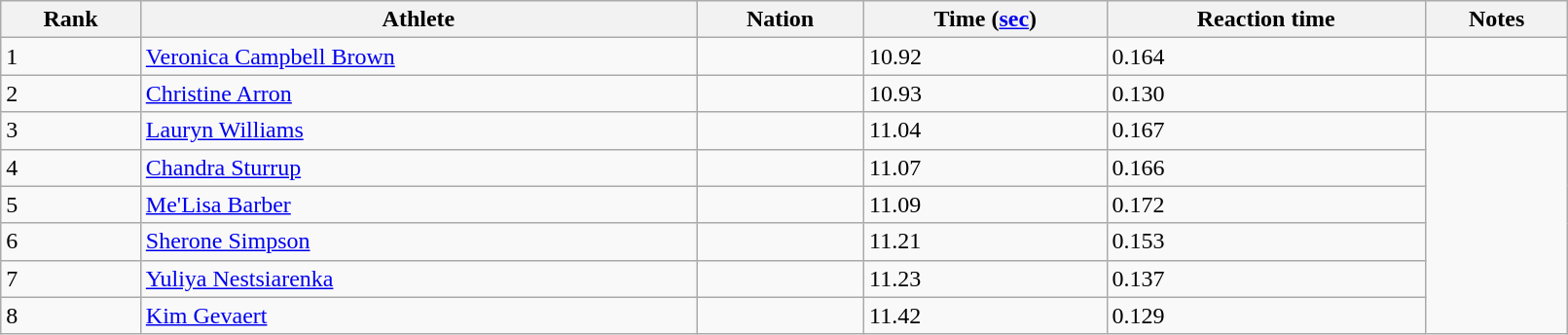<table class="wikitable" style="text=align:center;" width=85%>
<tr>
<th>Rank</th>
<th>Athlete</th>
<th>Nation</th>
<th>Time (<a href='#'>sec</a>)</th>
<th>Reaction time</th>
<th>Notes</th>
</tr>
<tr>
<td>1</td>
<td><a href='#'>Veronica Campbell Brown</a></td>
<td></td>
<td>10.92</td>
<td>0.164</td>
</tr>
<tr>
<td>2</td>
<td><a href='#'>Christine Arron</a></td>
<td></td>
<td>10.93</td>
<td>0.130</td>
<td></td>
</tr>
<tr>
<td>3</td>
<td><a href='#'>Lauryn Williams</a></td>
<td></td>
<td>11.04</td>
<td>0.167</td>
</tr>
<tr>
<td>4</td>
<td><a href='#'>Chandra Sturrup</a></td>
<td></td>
<td>11.07</td>
<td>0.166</td>
</tr>
<tr>
<td>5</td>
<td><a href='#'>Me'Lisa Barber</a></td>
<td></td>
<td>11.09</td>
<td>0.172</td>
</tr>
<tr>
<td>6</td>
<td><a href='#'>Sherone Simpson</a></td>
<td></td>
<td>11.21</td>
<td>0.153</td>
</tr>
<tr>
<td>7</td>
<td><a href='#'>Yuliya Nestsiarenka</a></td>
<td></td>
<td>11.23</td>
<td>0.137</td>
</tr>
<tr>
<td>8</td>
<td><a href='#'>Kim Gevaert</a></td>
<td></td>
<td>11.42</td>
<td>0.129</td>
</tr>
</table>
